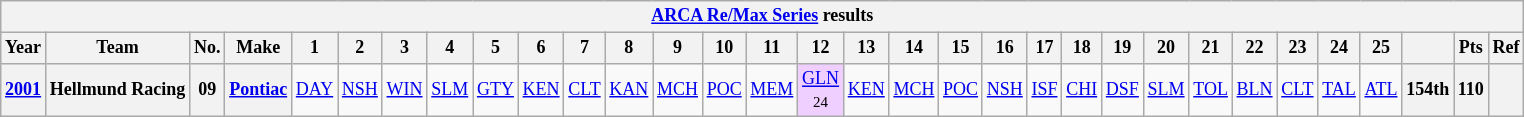<table class="wikitable" style="text-align:center; font-size:75%">
<tr>
<th colspan=32><a href='#'>ARCA Re/Max Series</a> results</th>
</tr>
<tr>
<th>Year</th>
<th>Team</th>
<th>No.</th>
<th>Make</th>
<th>1</th>
<th>2</th>
<th>3</th>
<th>4</th>
<th>5</th>
<th>6</th>
<th>7</th>
<th>8</th>
<th>9</th>
<th>10</th>
<th>11</th>
<th>12</th>
<th>13</th>
<th>14</th>
<th>15</th>
<th>16</th>
<th>17</th>
<th>18</th>
<th>19</th>
<th>20</th>
<th>21</th>
<th>22</th>
<th>23</th>
<th>24</th>
<th>25</th>
<th></th>
<th>Pts</th>
<th>Ref</th>
</tr>
<tr>
<th><a href='#'>2001</a></th>
<th>Hellmund Racing</th>
<th>09</th>
<th><a href='#'>Pontiac</a></th>
<td><a href='#'>DAY</a></td>
<td><a href='#'>NSH</a></td>
<td><a href='#'>WIN</a></td>
<td><a href='#'>SLM</a></td>
<td><a href='#'>GTY</a></td>
<td><a href='#'>KEN</a></td>
<td><a href='#'>CLT</a></td>
<td><a href='#'>KAN</a></td>
<td><a href='#'>MCH</a></td>
<td><a href='#'>POC</a></td>
<td><a href='#'>MEM</a></td>
<td style="background:#EFCFFF;"><a href='#'>GLN</a><br><small>24</small></td>
<td><a href='#'>KEN</a></td>
<td><a href='#'>MCH</a></td>
<td><a href='#'>POC</a></td>
<td><a href='#'>NSH</a></td>
<td><a href='#'>ISF</a></td>
<td><a href='#'>CHI</a></td>
<td><a href='#'>DSF</a></td>
<td><a href='#'>SLM</a></td>
<td><a href='#'>TOL</a></td>
<td><a href='#'>BLN</a></td>
<td><a href='#'>CLT</a></td>
<td><a href='#'>TAL</a></td>
<td><a href='#'>ATL</a></td>
<th>154th</th>
<th>110</th>
<th></th>
</tr>
</table>
